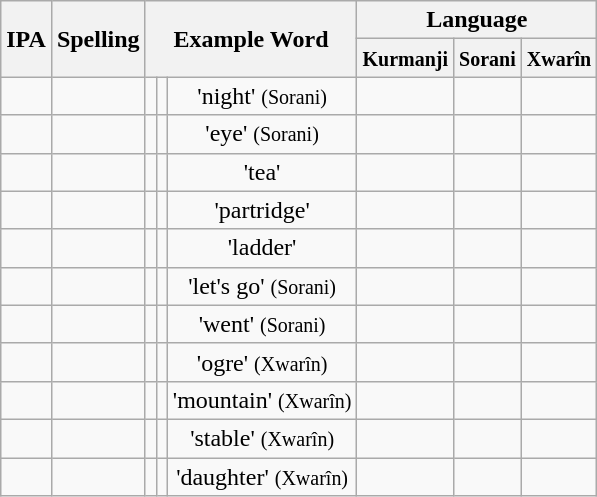<table class="wikitable" style="text-align: center;">
<tr>
<th rowspan=2>IPA</th>
<th rowspan=2>Spelling</th>
<th rowspan=2 colspan=3>Example Word</th>
<th colspan=3>Language</th>
</tr>
<tr>
<th><small>Kurmanji</small></th>
<th><small>Sorani</small></th>
<th><small>Xwarîn</small></th>
</tr>
<tr>
<td></td>
<td></td>
<td></td>
<td></td>
<td>'night' <small>(Sorani)</small></td>
<td></td>
<td></td>
<td></td>
</tr>
<tr>
<td></td>
<td></td>
<td></td>
<td></td>
<td>'eye' <small>(Sorani)</small></td>
<td></td>
<td></td>
<td></td>
</tr>
<tr>
<td></td>
<td></td>
<td></td>
<td></td>
<td>'tea'</td>
<td></td>
<td></td>
<td></td>
</tr>
<tr>
<td></td>
<td></td>
<td></td>
<td></td>
<td>'partridge'</td>
<td></td>
<td></td>
<td></td>
</tr>
<tr>
<td></td>
<td></td>
<td></td>
<td><br></td>
<td>'ladder'</td>
<td></td>
<td></td>
<td></td>
</tr>
<tr>
<td></td>
<td></td>
<td></td>
<td></td>
<td>'let's go' <small>(Sorani)</small></td>
<td></td>
<td></td>
<td></td>
</tr>
<tr>
<td></td>
<td></td>
<td></td>
<td></td>
<td>'went' <small>(Sorani)</small></td>
<td></td>
<td></td>
<td></td>
</tr>
<tr>
<td></td>
<td></td>
<td></td>
<td></td>
<td>'ogre' <small>(Xwarîn)</small></td>
<td></td>
<td></td>
<td></td>
</tr>
<tr>
<td></td>
<td><em></em></td>
<td></td>
<td></td>
<td>'mountain' <small>(Xwarîn)</small></td>
<td></td>
<td></td>
<td></td>
</tr>
<tr>
<td></td>
<td></td>
<td></td>
<td></td>
<td>'stable' <small>(Xwarîn)</small></td>
<td></td>
<td></td>
<td></td>
</tr>
<tr>
<td></td>
<td></td>
<td></td>
<td></td>
<td>'daughter' <small>(Xwarîn)</small></td>
<td></td>
<td></td>
<td></td>
</tr>
</table>
